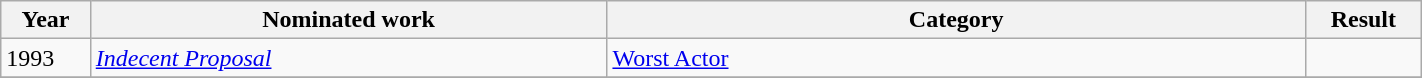<table width="75%" class="wikitable">
<tr>
<th width="10">Year</th>
<th width="220">Nominated work</th>
<th width="300">Category</th>
<th width="30">Result</th>
</tr>
<tr>
<td>1993</td>
<td><em><a href='#'>Indecent Proposal</a></em></td>
<td><a href='#'>Worst Actor</a></td>
<td></td>
</tr>
<tr>
</tr>
</table>
